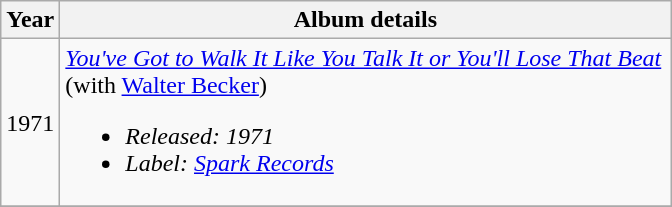<table class="wikitable" style="text-align:left;">
<tr>
<th rowspan="1">Year</th>
<th rowspan="1" style="width:400px;">Album details</th>
</tr>
<tr>
<td>1971</td>
<td><em><a href='#'>You've Got to Walk It Like You Talk It or You'll Lose That Beat</a></em><br>(with <a href='#'>Walter Becker</a>)<em><br><ul><li>Released: 1971</li><li>Label: <a href='#'>Spark Records</a></li></ul></td>
</tr>
<tr>
</tr>
</table>
